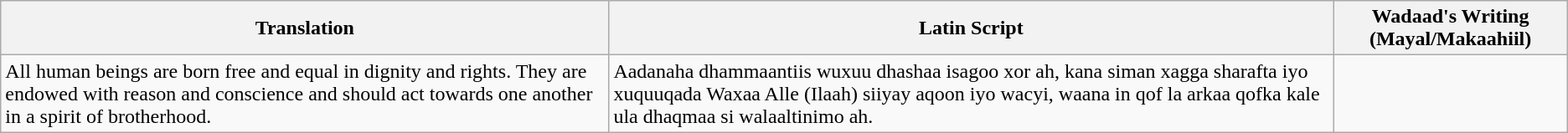<table class="wikitable">
<tr>
<th>Translation</th>
<th>Latin Script</th>
<th>Wadaad's Writing (Mayal/Makaahiil)</th>
</tr>
<tr>
<td>All human beings are born free and equal in dignity and rights. They are endowed with reason and conscience and should act towards one another in a spirit of brotherhood.</td>
<td>Aadanaha dhammaantiis wuxuu dhashaa isagoo xor ah, kana siman xagga sharafta iyo xuquuqada Waxaa Alle (Ilaah) siiyay aqoon iyo wacyi, waana in qof la arkaa qofka kale ula dhaqmaa si walaaltinimo ah.</td>
<td dir="rtl"><span></span></td>
</tr>
</table>
